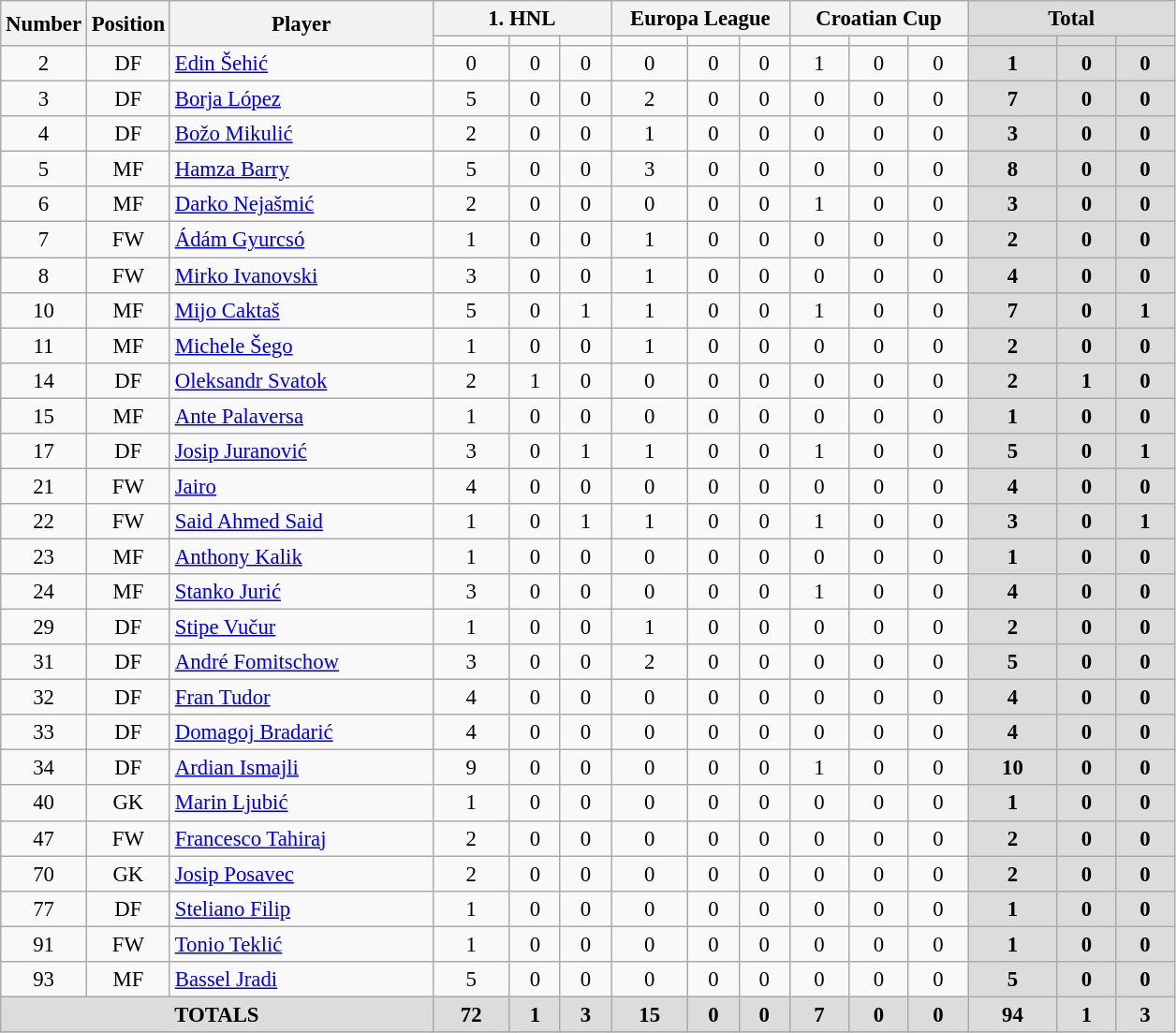<table class="wikitable" style="font-size: 95%; text-align: center;">
<tr>
<th width=40 rowspan="2"  align="center">Number</th>
<th width=40 rowspan="2"  align="center">Position</th>
<th width=180 rowspan="2"  align="center">Player</th>
<th width=120 colspan="3" align="center">1. HNL</th>
<th width=120 colspan="3" align="center">Europa League</th>
<th width=120 colspan="3" align="center">Croatian Cup</th>
<th width=140 colspan="3" align="center" style="background: #DCDCDC">Total</th>
</tr>
<tr>
<td></td>
<td></td>
<td></td>
<td></td>
<td></td>
<td></td>
<td></td>
<td></td>
<td></td>
<th style="background: #DCDCDC"></th>
<th style="background: #DCDCDC"></th>
<th style="background: #DCDCDC"></th>
</tr>
<tr>
<td>2</td>
<td>DF</td>
<td style="text-align:left;"> <a href='#'>Edin Šehić</a></td>
<td>0</td>
<td>0</td>
<td>0</td>
<td>0</td>
<td>0</td>
<td>0</td>
<td>1</td>
<td>0</td>
<td>0</td>
<th style="background: #DCDCDC">1</th>
<th style="background: #DCDCDC">0</th>
<th style="background: #DCDCDC">0</th>
</tr>
<tr>
<td>3</td>
<td>DF</td>
<td style="text-align:left;"> <a href='#'>Borja López</a></td>
<td>5</td>
<td>0</td>
<td>0</td>
<td>2</td>
<td>0</td>
<td>0</td>
<td>0</td>
<td>0</td>
<td>0</td>
<th style="background: #DCDCDC">7</th>
<th style="background: #DCDCDC">0</th>
<th style="background: #DCDCDC">0</th>
</tr>
<tr>
<td>4</td>
<td>DF</td>
<td style="text-align:left;"> <a href='#'>Božo Mikulić</a></td>
<td>2</td>
<td>0</td>
<td>0</td>
<td>1</td>
<td>0</td>
<td>0</td>
<td>0</td>
<td>0</td>
<td>0</td>
<th style="background: #DCDCDC">3</th>
<th style="background: #DCDCDC">0</th>
<th style="background: #DCDCDC">0</th>
</tr>
<tr>
<td>5</td>
<td>MF</td>
<td style="text-align:left;"> <a href='#'>Hamza Barry</a></td>
<td>5</td>
<td>0</td>
<td>0</td>
<td>3</td>
<td>0</td>
<td>0</td>
<td>0</td>
<td>0</td>
<td>0</td>
<th style="background: #DCDCDC">8</th>
<th style="background: #DCDCDC">0</th>
<th style="background: #DCDCDC">0</th>
</tr>
<tr>
<td>6</td>
<td>MF</td>
<td style="text-align:left;"> <a href='#'>Darko Nejašmić</a></td>
<td>2</td>
<td>0</td>
<td>0</td>
<td>0</td>
<td>0</td>
<td>0</td>
<td>1</td>
<td>0</td>
<td>0</td>
<th style="background: #DCDCDC">3</th>
<th style="background: #DCDCDC">0</th>
<th style="background: #DCDCDC">0</th>
</tr>
<tr>
<td>7</td>
<td>FW</td>
<td style="text-align:left;"> <a href='#'>Ádám Gyurcsó</a></td>
<td>1</td>
<td>0</td>
<td>0</td>
<td>1</td>
<td>0</td>
<td>0</td>
<td>0</td>
<td>0</td>
<td>0</td>
<th style="background: #DCDCDC">2</th>
<th style="background: #DCDCDC">0</th>
<th style="background: #DCDCDC">0</th>
</tr>
<tr>
<td>8</td>
<td>FW</td>
<td style="text-align:left;"> <a href='#'>Mirko Ivanovski</a></td>
<td>3</td>
<td>0</td>
<td>0</td>
<td>1</td>
<td>0</td>
<td>0</td>
<td>0</td>
<td>0</td>
<td>0</td>
<th style="background: #DCDCDC">4</th>
<th style="background: #DCDCDC">0</th>
<th style="background: #DCDCDC">0</th>
</tr>
<tr>
<td>10</td>
<td>MF</td>
<td style="text-align:left;"> <a href='#'>Mijo Caktaš</a></td>
<td>5</td>
<td>0</td>
<td>1</td>
<td>1</td>
<td>0</td>
<td>0</td>
<td>1</td>
<td>0</td>
<td>0</td>
<th style="background: #DCDCDC">7</th>
<th style="background: #DCDCDC">0</th>
<th style="background: #DCDCDC">1</th>
</tr>
<tr>
<td>11</td>
<td>MF</td>
<td style="text-align:left;"> <a href='#'>Michele Šego</a></td>
<td>1</td>
<td>0</td>
<td>0</td>
<td>1</td>
<td>0</td>
<td>0</td>
<td>0</td>
<td>0</td>
<td>0</td>
<th style="background: #DCDCDC">2</th>
<th style="background: #DCDCDC">0</th>
<th style="background: #DCDCDC">0</th>
</tr>
<tr>
<td>14</td>
<td>DF</td>
<td style="text-align:left;"> <a href='#'>Oleksandr Svatok</a></td>
<td>2</td>
<td>1</td>
<td>0</td>
<td>0</td>
<td>0</td>
<td>0</td>
<td>0</td>
<td>0</td>
<td>0</td>
<th style="background: #DCDCDC">2</th>
<th style="background: #DCDCDC">1</th>
<th style="background: #DCDCDC">0</th>
</tr>
<tr>
<td>15</td>
<td>MF</td>
<td style="text-align:left;"> <a href='#'>Ante Palaversa</a></td>
<td>1</td>
<td>0</td>
<td>0</td>
<td>0</td>
<td>0</td>
<td>0</td>
<td>0</td>
<td>0</td>
<td>0</td>
<th style="background: #DCDCDC">1</th>
<th style="background: #DCDCDC">0</th>
<th style="background: #DCDCDC">0</th>
</tr>
<tr>
<td>17</td>
<td>DF</td>
<td style="text-align:left;"> <a href='#'>Josip Juranović</a></td>
<td>3</td>
<td>0</td>
<td>1</td>
<td>1</td>
<td>0</td>
<td>0</td>
<td>1</td>
<td>0</td>
<td>0</td>
<th style="background: #DCDCDC">5</th>
<th style="background: #DCDCDC">0</th>
<th style="background: #DCDCDC">1</th>
</tr>
<tr>
<td>21</td>
<td>FW</td>
<td style="text-align:left;"> <a href='#'>Jairo</a></td>
<td>4</td>
<td>0</td>
<td>0</td>
<td>0</td>
<td>0</td>
<td>0</td>
<td>0</td>
<td>0</td>
<td>0</td>
<th style="background: #DCDCDC">4</th>
<th style="background: #DCDCDC">0</th>
<th style="background: #DCDCDC">0</th>
</tr>
<tr>
<td>22</td>
<td>FW</td>
<td style="text-align:left;"> <a href='#'>Said Ahmed Said</a></td>
<td>1</td>
<td>0</td>
<td>1</td>
<td>1</td>
<td>0</td>
<td>0</td>
<td>1</td>
<td>0</td>
<td>0</td>
<th style="background: #DCDCDC">3</th>
<th style="background: #DCDCDC">0</th>
<th style="background: #DCDCDC">1</th>
</tr>
<tr>
<td>23</td>
<td>MF</td>
<td style="text-align:left;"> <a href='#'>Anthony Kalik</a></td>
<td>1</td>
<td>0</td>
<td>0</td>
<td>0</td>
<td>0</td>
<td>0</td>
<td>0</td>
<td>0</td>
<td>0</td>
<th style="background: #DCDCDC">1</th>
<th style="background: #DCDCDC">0</th>
<th style="background: #DCDCDC">0</th>
</tr>
<tr>
<td>24</td>
<td>MF</td>
<td style="text-align:left;"> <a href='#'>Stanko Jurić</a></td>
<td>3</td>
<td>0</td>
<td>0</td>
<td>0</td>
<td>0</td>
<td>0</td>
<td>1</td>
<td>0</td>
<td>0</td>
<th style="background: #DCDCDC">4</th>
<th style="background: #DCDCDC">0</th>
<th style="background: #DCDCDC">0</th>
</tr>
<tr>
<td>29</td>
<td>DF</td>
<td style="text-align:left;"> <a href='#'>Stipe Vučur</a></td>
<td>1</td>
<td>0</td>
<td>0</td>
<td>1</td>
<td>0</td>
<td>0</td>
<td>0</td>
<td>0</td>
<td>0</td>
<th style="background: #DCDCDC">2</th>
<th style="background: #DCDCDC">0</th>
<th style="background: #DCDCDC">0</th>
</tr>
<tr>
<td>31</td>
<td>DF</td>
<td style="text-align:left;"> <a href='#'>André Fomitschow</a></td>
<td>3</td>
<td>0</td>
<td>0</td>
<td>2</td>
<td>0</td>
<td>0</td>
<td>0</td>
<td>0</td>
<td>0</td>
<th style="background: #DCDCDC">5</th>
<th style="background: #DCDCDC">0</th>
<th style="background: #DCDCDC">0</th>
</tr>
<tr>
<td>32</td>
<td>DF</td>
<td style="text-align:left;"> <a href='#'>Fran Tudor</a></td>
<td>4</td>
<td>0</td>
<td>0</td>
<td>0</td>
<td>0</td>
<td>0</td>
<td>0</td>
<td>0</td>
<td>0</td>
<th style="background: #DCDCDC">4</th>
<th style="background: #DCDCDC">0</th>
<th style="background: #DCDCDC">0</th>
</tr>
<tr>
<td>33</td>
<td>DF</td>
<td style="text-align:left;"> <a href='#'>Domagoj Bradarić</a></td>
<td>4</td>
<td>0</td>
<td>0</td>
<td>0</td>
<td>0</td>
<td>0</td>
<td>0</td>
<td>0</td>
<td>0</td>
<th style="background: #DCDCDC">4</th>
<th style="background: #DCDCDC">0</th>
<th style="background: #DCDCDC">0</th>
</tr>
<tr>
<td>34</td>
<td>DF</td>
<td style="text-align:left;"> <a href='#'>Ardian Ismajli</a></td>
<td>9</td>
<td>0</td>
<td>0</td>
<td>0</td>
<td>0</td>
<td>0</td>
<td>1</td>
<td>0</td>
<td>0</td>
<th style="background: #DCDCDC">10</th>
<th style="background: #DCDCDC">0</th>
<th style="background: #DCDCDC">0</th>
</tr>
<tr>
<td>40</td>
<td>GK</td>
<td style="text-align:left;"> <a href='#'>Marin Ljubić</a></td>
<td>1</td>
<td>0</td>
<td>0</td>
<td>0</td>
<td>0</td>
<td>0</td>
<td>0</td>
<td>0</td>
<td>0</td>
<th style="background: #DCDCDC">1</th>
<th style="background: #DCDCDC">0</th>
<th style="background: #DCDCDC">0</th>
</tr>
<tr>
<td>47</td>
<td>FW</td>
<td style="text-align:left;"> <a href='#'>Francesco Tahiraj</a></td>
<td>2</td>
<td>0</td>
<td>0</td>
<td>0</td>
<td>0</td>
<td>0</td>
<td>0</td>
<td>0</td>
<td>0</td>
<th style="background: #DCDCDC">2</th>
<th style="background: #DCDCDC">0</th>
<th style="background: #DCDCDC">0</th>
</tr>
<tr>
<td>70</td>
<td>GK</td>
<td style="text-align:left;"> <a href='#'>Josip Posavec</a></td>
<td>2</td>
<td>0</td>
<td>0</td>
<td>0</td>
<td>0</td>
<td>0</td>
<td>0</td>
<td>0</td>
<td>0</td>
<th style="background: #DCDCDC">2</th>
<th style="background: #DCDCDC">0</th>
<th style="background: #DCDCDC">0</th>
</tr>
<tr>
<td>77</td>
<td>DF</td>
<td style="text-align:left;"> <a href='#'>Steliano Filip</a></td>
<td>1</td>
<td>0</td>
<td>0</td>
<td>0</td>
<td>0</td>
<td>0</td>
<td>0</td>
<td>0</td>
<td>0</td>
<th style="background: #DCDCDC">1</th>
<th style="background: #DCDCDC">0</th>
<th style="background: #DCDCDC">0</th>
</tr>
<tr>
<td>91</td>
<td>FW</td>
<td style="text-align:left;"> <a href='#'>Tonio Teklić</a></td>
<td>1</td>
<td>0</td>
<td>0</td>
<td>0</td>
<td>0</td>
<td>0</td>
<td>0</td>
<td>0</td>
<td>0</td>
<th style="background: #DCDCDC">1</th>
<th style="background: #DCDCDC">0</th>
<th style="background: #DCDCDC">0</th>
</tr>
<tr>
<td>93</td>
<td>MF</td>
<td style="text-align:left;"> <a href='#'>Bassel Jradi</a></td>
<td>5</td>
<td>0</td>
<td>0</td>
<td>0</td>
<td>0</td>
<td>0</td>
<td>0</td>
<td>0</td>
<td>0</td>
<th style="background: #DCDCDC">5</th>
<th style="background: #DCDCDC">0</th>
<th style="background: #DCDCDC">0</th>
</tr>
<tr>
<th colspan="3" align="center" style="background: #DCDCDC">TOTALS</th>
<th style="background: #DCDCDC">72</th>
<th style="background: #DCDCDC">1</th>
<th style="background: #DCDCDC">3</th>
<th style="background: #DCDCDC">15</th>
<th style="background: #DCDCDC">0</th>
<th style="background: #DCDCDC">0</th>
<th style="background: #DCDCDC">7</th>
<th style="background: #DCDCDC">0</th>
<th style="background: #DCDCDC">0</th>
<th style="background: #DCDCDC">94</th>
<th style="background: #DCDCDC">1</th>
<th style="background: #DCDCDC">3</th>
</tr>
<tr>
</tr>
</table>
